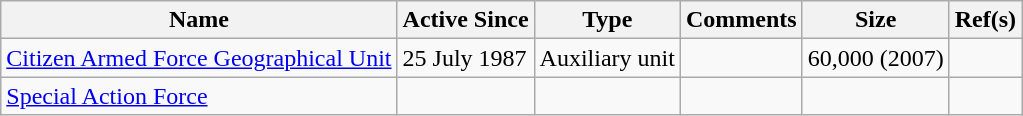<table class="wikitable plainrowheaders">
<tr>
<th scope="col">Name</th>
<th scope="col">Active Since</th>
<th scope="col">Type</th>
<th scope="col">Comments</th>
<th scope="col">Size</th>
<th scope="col">Ref(s)</th>
</tr>
<tr>
<td><a href='#'>Citizen Armed Force Geographical Unit</a></td>
<td>25 July 1987</td>
<td>Auxiliary unit</td>
<td></td>
<td>60,000 (2007)</td>
<td></td>
</tr>
<tr>
<td><a href='#'>Special Action Force</a></td>
<td></td>
<td></td>
<td></td>
<td></td>
<td></td>
</tr>
</table>
